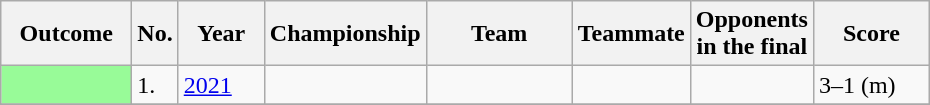<table class="sortable wikitable">
<tr>
<th style="width:80px;">Outcome</th>
<th style="width:20px;">No.</th>
<th style="width:50px;">Year</th>
<th style="width:0px;">Championship</th>
<th style="width:90px;">Team</th>
<th style="width:0px;">Teammate</th>
<th style="width:0px;">Opponents in the final</th>
<th style="width:70px;">Score</th>
</tr>
<tr style=>
<td style="background:#98fb98;"></td>
<td>1.</td>
<td><a href='#'>2021</a></td>
<td rowspan=1></td>
<td rowspan=1></td>
<td rowspan=1></td>
<td></td>
<td>3–1 (m)</td>
</tr>
<tr>
</tr>
</table>
